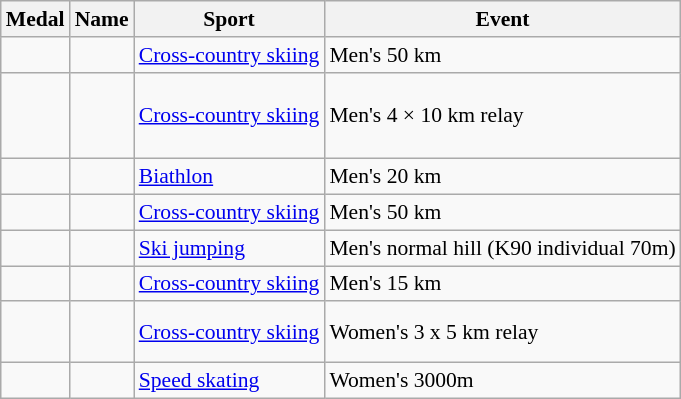<table class="wikitable sortable" style="font-size:90%">
<tr>
<th>Medal</th>
<th>Name</th>
<th>Sport</th>
<th>Event</th>
</tr>
<tr>
<td></td>
<td></td>
<td><a href='#'>Cross-country skiing</a></td>
<td>Men's 50 km</td>
</tr>
<tr>
<td></td>
<td> <br>  <br>  <br> </td>
<td><a href='#'>Cross-country skiing</a></td>
<td>Men's 4 × 10 km relay</td>
</tr>
<tr>
<td></td>
<td></td>
<td><a href='#'>Biathlon</a></td>
<td>Men's 20 km</td>
</tr>
<tr>
<td></td>
<td></td>
<td><a href='#'>Cross-country skiing</a></td>
<td>Men's 50 km</td>
</tr>
<tr>
<td></td>
<td></td>
<td><a href='#'>Ski jumping</a></td>
<td>Men's normal hill (K90 individual 70m)</td>
</tr>
<tr>
<td></td>
<td></td>
<td><a href='#'>Cross-country skiing</a></td>
<td>Men's 15 km</td>
</tr>
<tr>
<td></td>
<td> <br>  <br> </td>
<td><a href='#'>Cross-country skiing</a></td>
<td>Women's 3 x 5 km relay</td>
</tr>
<tr>
<td></td>
<td></td>
<td><a href='#'>Speed skating</a></td>
<td>Women's 3000m</td>
</tr>
</table>
